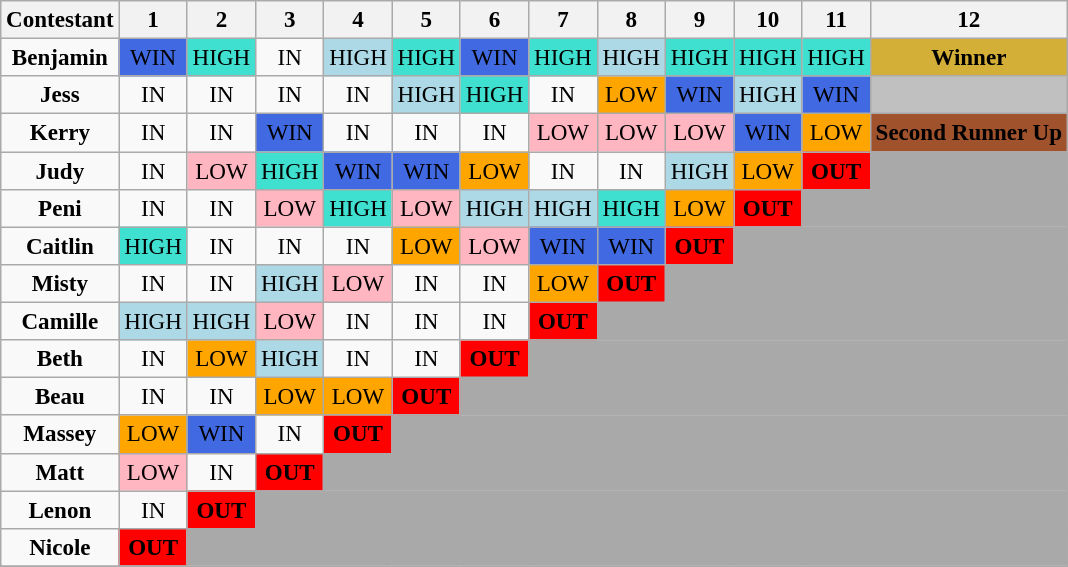<table class="wikitable" border="2" class="wikitable" style="text-align:center;font-size:96%">
<tr>
<th>Contestant</th>
<th>1</th>
<th>2</th>
<th>3</th>
<th>4</th>
<th>5</th>
<th>6</th>
<th>7</th>
<th>8</th>
<th>9</th>
<th>10</th>
<th>11</th>
<th>12</th>
</tr>
<tr>
<td nowrap><strong>Benjamin</strong></td>
<td style="background:royalblue;">WIN</td>
<td style="background:turquoise;">HIGH</td>
<td>IN</td>
<td style="background:lightblue;">HIGH</td>
<td style="background:turquoise;">HIGH</td>
<td style="background:royalblue;">WIN</td>
<td style="background:turquoise;">HIGH</td>
<td style="background:lightblue;">HIGH</td>
<td style="background:turquoise;">HIGH</td>
<td style="background:turquoise;">HIGH</td>
<td style="background:turquoise;">HIGH</td>
<td style="background:#D4AF37;"><strong>Winner</strong></td>
</tr>
<tr>
<td nowrap><strong>Jess</strong></td>
<td>IN</td>
<td>IN</td>
<td>IN</td>
<td>IN</td>
<td style="background:lightblue;">HIGH</td>
<td style="background:turquoise;">HIGH</td>
<td>IN</td>
<td style="background:orange;">LOW</td>
<td style="background:royalblue;">WIN</td>
<td style="background:lightblue;">HIGH</td>
<td style="background:royalblue;">WIN</td>
<td style="background:silver;"></td>
</tr>
<tr>
<td nowrap><strong>Kerry</strong></td>
<td>IN</td>
<td>IN</td>
<td style="background:royalblue;">WIN</td>
<td>IN</td>
<td>IN</td>
<td>IN</td>
<td style="background:lightpink;">LOW</td>
<td style="background:lightpink;">LOW</td>
<td style="background:lightpink;">LOW</td>
<td style="background:royalblue;">WIN</td>
<td style="background:orange;">LOW</td>
<td style="background:sienna;"><strong>Second Runner Up</strong></td>
</tr>
<tr>
<td nowrap><strong>Judy</strong></td>
<td>IN</td>
<td style="background:lightpink;">LOW</td>
<td style="background:turquoise;">HIGH</td>
<td style="background:royalblue;">WIN</td>
<td style="background:royalblue;">WIN</td>
<td style="background:orange;">LOW</td>
<td>IN</td>
<td>IN</td>
<td style="background:lightblue;">HIGH</td>
<td style="background:orange;">LOW</td>
<td style="background:red;"><strong>OUT</strong></td>
<td colspan="2" bgcolor="darkgray"></td>
</tr>
<tr>
<td nowrap><strong>Peni</strong></td>
<td>IN</td>
<td>IN</td>
<td style="background:lightpink;">LOW</td>
<td style="background:turquoise;">HIGH</td>
<td style="background:lightpink;">LOW</td>
<td style="background:lightblue;">HIGH</td>
<td style="background:lightblue;">HIGH</td>
<td style="background:turquoise;">HIGH</td>
<td style="background:orange;">LOW</td>
<td style="background:red;"><strong>OUT</strong></td>
<td colspan="3" bgcolor="darkgray"></td>
</tr>
<tr>
<td nowrap><strong>Caitlin</strong></td>
<td style="background:turquoise;">HIGH</td>
<td>IN</td>
<td>IN</td>
<td>IN</td>
<td style="background:orange;">LOW</td>
<td style="background:lightpink;">LOW</td>
<td style="background:royalblue;">WIN</td>
<td style="background:royalblue;">WIN</td>
<td style="background:red;"><strong>OUT</strong></td>
<td colspan="4" bgcolor="darkgray"></td>
</tr>
<tr>
<td nowrap><strong>Misty</strong></td>
<td>IN</td>
<td>IN</td>
<td style="background:lightblue;">HIGH</td>
<td style="background:lightpink;">LOW</td>
<td>IN</td>
<td>IN</td>
<td style="background:orange;">LOW</td>
<td style="background:red;"><strong>OUT</strong></td>
<td colspan="5" bgcolor="darkgray"></td>
</tr>
<tr>
<td nowrap><strong>Camille</strong></td>
<td style="background:lightblue;">HIGH</td>
<td style="background:lightblue;">HIGH</td>
<td style="background:lightpink;">LOW</td>
<td>IN</td>
<td>IN</td>
<td>IN</td>
<td style="background:red;"><strong>OUT</strong></td>
<td colspan="6" bgcolor="darkgray"></td>
</tr>
<tr>
<td nowrap><strong>Beth</strong></td>
<td>IN</td>
<td style="background:orange;">LOW</td>
<td style="background:lightblue;">HIGH</td>
<td>IN</td>
<td>IN</td>
<td style="background:red;"><strong>OUT</strong></td>
<td colspan="7" bgcolor="darkgray"></td>
</tr>
<tr>
<td nowrap><strong>Beau</strong></td>
<td>IN</td>
<td>IN</td>
<td style="background:orange;">LOW</td>
<td style="background:orange;">LOW</td>
<td style="background:red;"><strong>OUT</strong></td>
<td colspan="8" bgcolor="darkgray"></td>
</tr>
<tr>
<td nowrap><strong>Massey</strong></td>
<td style="background:orange;">LOW</td>
<td style="background:royalblue;">WIN</td>
<td>IN</td>
<td style="background:red;"><strong>OUT</strong></td>
<td colspan="9" bgcolor="darkgray"></td>
</tr>
<tr>
<td nowrap><strong>Matt</strong></td>
<td style="background:lightpink;">LOW</td>
<td>IN</td>
<td style="background:red;"><strong>OUT</strong></td>
<td colspan="10" bgcolor="darkgray"></td>
</tr>
<tr>
<td nowrap><strong>Lenon</strong></td>
<td>IN</td>
<td style="background:red;"><strong>OUT</strong></td>
<td colspan="11" bgcolor="darkgray"></td>
</tr>
<tr>
<td nowrap><strong>Nicole</strong></td>
<td style="background:red;"><strong>OUT</strong></td>
<td colspan="12" bgcolor="darkgray"></td>
</tr>
<tr>
</tr>
</table>
